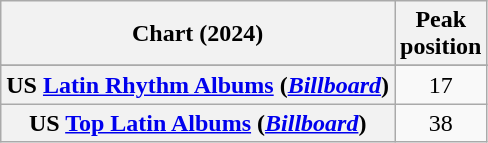<table class="wikitable sortable plainrowheaders" style="text-align:center">
<tr>
<th scope="col">Chart (2024)</th>
<th scope="col">Peak<br>position</th>
</tr>
<tr>
</tr>
<tr>
<th scope="row">US <a href='#'>Latin Rhythm Albums</a> (<em><a href='#'>Billboard</a></em>)</th>
<td>17</td>
</tr>
<tr>
<th scope="row">US <a href='#'>Top Latin Albums</a> (<em><a href='#'>Billboard</a></em>)</th>
<td>38</td>
</tr>
</table>
